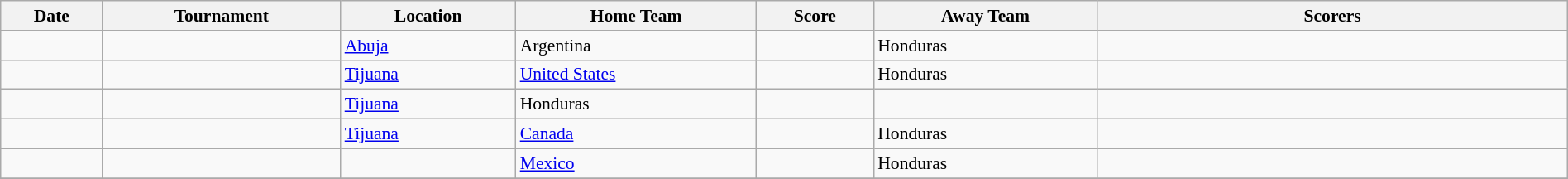<table class="wikitable" width=100% style="font-size: 90%">
<tr>
<th>Date</th>
<th>Tournament</th>
<th>Location</th>
<th>Home Team</th>
<th>Score</th>
<th>Away Team</th>
<th width=30%>Scorers</th>
</tr>
<tr>
<td></td>
<td></td>
<td> <a href='#'>Abuja</a></td>
<td> Argentina</td>
<td></td>
<td> Honduras</td>
<td></td>
</tr>
<tr>
<td></td>
<td></td>
<td> <a href='#'>Tijuana</a></td>
<td> <a href='#'>United States</a></td>
<td></td>
<td> Honduras</td>
</tr>
<tr>
<td></td>
<td></td>
<td> <a href='#'>Tijuana</a></td>
<td> Honduras</td>
<td></td>
<td></td>
<td></td>
</tr>
<tr>
<td></td>
<td></td>
<td> <a href='#'>Tijuana</a></td>
<td> <a href='#'>Canada</a></td>
<td></td>
<td> Honduras</td>
<td></td>
</tr>
<tr>
<td></td>
<td></td>
<td></td>
<td> <a href='#'>Mexico</a></td>
<td></td>
<td> Honduras</td>
<td></td>
</tr>
<tr>
</tr>
</table>
